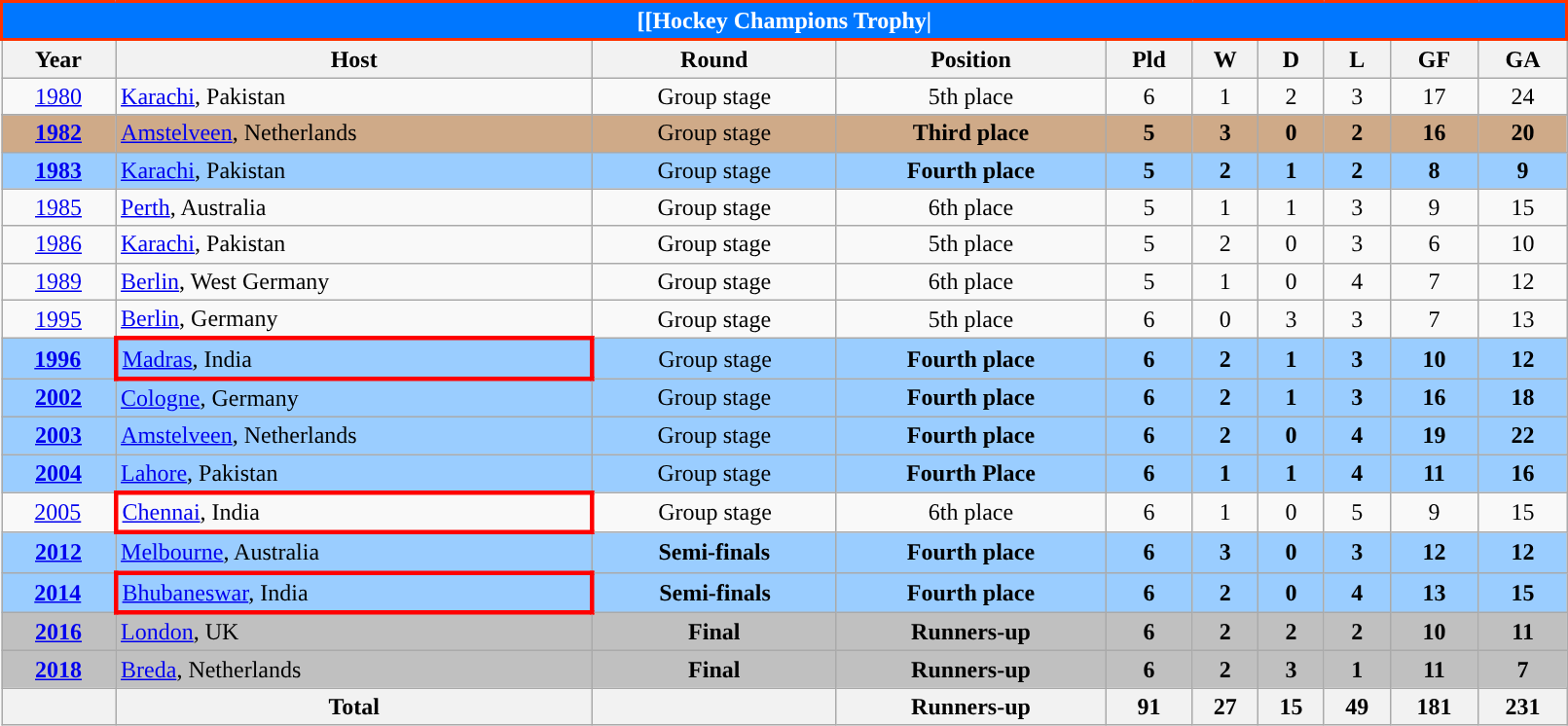<table class="wikitable" style="text-align: center; width:85%">
<tr>
<th colspan=10 style="background: #0077FF;border: 2px solid #ff3300;color: #FFFFFF;">[[Hockey Champions Trophy|</th>
</tr>
<tr>
<th>Year</th>
<th>Host</th>
<th>Round</th>
<th>Position</th>
<th>Pld</th>
<th>W</th>
<th>D</th>
<th>L</th>
<th>GF</th>
<th>GA</th>
</tr>
<tr>
<td><a href='#'>1980</a></td>
<td align=left> <a href='#'>Karachi</a>, Pakistan</td>
<td>Group stage</td>
<td>5th place</td>
<td>6</td>
<td>1</td>
<td>2</td>
<td>3</td>
<td>17</td>
<td>24</td>
</tr>
<tr>
</tr>
<tr bgcolor=#CFAA88>
<td><strong><a href='#'>1982</a></strong></td>
<td align=left> <a href='#'>Amstelveen</a>, Netherlands</td>
<td>Group stage</td>
<td><strong>Third place</strong></td>
<td><strong>5</strong></td>
<td><strong>3</strong></td>
<td><strong>0</strong></td>
<td><strong>2</strong></td>
<td><strong>16</strong></td>
<td><strong>20</strong></td>
</tr>
<tr bgcolor=#9acdff>
<td><strong><a href='#'>1983</a></strong></td>
<td align=left> <a href='#'>Karachi</a>, Pakistan</td>
<td>Group stage</td>
<td><strong>Fourth place</strong></td>
<td><strong>5</strong></td>
<td><strong>2</strong></td>
<td><strong>1</strong></td>
<td><strong>2</strong></td>
<td><strong>8</strong></td>
<td><strong>9</strong></td>
</tr>
<tr>
<td><a href='#'>1985</a></td>
<td align=left> <a href='#'>Perth</a>, Australia</td>
<td>Group stage</td>
<td>6th place</td>
<td>5</td>
<td>1</td>
<td>1</td>
<td>3</td>
<td>9</td>
<td>15</td>
</tr>
<tr>
<td><a href='#'>1986</a></td>
<td align=left> <a href='#'>Karachi</a>, Pakistan</td>
<td>Group stage</td>
<td>5th place</td>
<td>5</td>
<td>2</td>
<td>0</td>
<td>3</td>
<td>6</td>
<td>10</td>
</tr>
<tr>
<td><a href='#'>1989</a></td>
<td align=left> <a href='#'>Berlin</a>, West Germany</td>
<td>Group stage</td>
<td>6th place</td>
<td>5</td>
<td>1</td>
<td>0</td>
<td>4</td>
<td>7</td>
<td>12</td>
</tr>
<tr>
<td><a href='#'>1995</a></td>
<td align=left> <a href='#'>Berlin</a>, Germany</td>
<td>Group stage</td>
<td>5th place</td>
<td>6</td>
<td>0</td>
<td>3</td>
<td>3</td>
<td>7</td>
<td>13</td>
</tr>
<tr bgcolor=#9acdff>
<td><strong><a href='#'>1996</a></strong></td>
<td style="border: 3px solid red"align=left> <a href='#'>Madras</a>, India</td>
<td>Group stage</td>
<td><strong>Fourth place</strong></td>
<td><strong>6</strong></td>
<td><strong>2</strong></td>
<td><strong>1</strong></td>
<td><strong>3</strong></td>
<td><strong>10</strong></td>
<td><strong>12</strong></td>
</tr>
<tr bgcolor=#9acdff>
<td><strong><a href='#'>2002</a></strong></td>
<td align=left> <a href='#'>Cologne</a>, Germany</td>
<td>Group stage</td>
<td><strong>Fourth place</strong></td>
<td><strong>6</strong></td>
<td><strong>2</strong></td>
<td><strong>1</strong></td>
<td><strong>3</strong></td>
<td><strong>16</strong></td>
<td><strong>18</strong></td>
</tr>
<tr bgcolor=#9acdff>
<td><strong><a href='#'>2003</a></strong></td>
<td align=left> <a href='#'>Amstelveen</a>, Netherlands</td>
<td>Group stage</td>
<td><strong>Fourth place</strong></td>
<td><strong>6</strong></td>
<td><strong>2</strong></td>
<td><strong>0</strong></td>
<td><strong>4</strong></td>
<td><strong>19</strong></td>
<td><strong>22</strong></td>
</tr>
<tr bgcolor=#9acdff>
<td><strong><a href='#'>2004</a></strong></td>
<td align=left> <a href='#'>Lahore</a>, Pakistan</td>
<td>Group stage</td>
<td><strong>Fourth Place</strong></td>
<td><strong>6</strong></td>
<td><strong>1</strong></td>
<td><strong>1</strong></td>
<td><strong>4</strong></td>
<td><strong>11</strong></td>
<td><strong>16</strong></td>
</tr>
<tr>
<td><a href='#'>2005</a></td>
<td style="border: 3px solid red"align=left> <a href='#'>Chennai</a>, India</td>
<td>Group stage</td>
<td>6th place</td>
<td>6</td>
<td>1</td>
<td>0</td>
<td>5</td>
<td>9</td>
<td>15</td>
</tr>
<tr bgcolor=#9acdff>
<td><strong><a href='#'>2012</a></strong></td>
<td align=left> <a href='#'>Melbourne</a>, Australia</td>
<td><strong>Semi-finals</strong></td>
<td><strong>Fourth place</strong></td>
<td><strong>6</strong></td>
<td><strong>3</strong></td>
<td><strong>0</strong></td>
<td><strong>3</strong></td>
<td><strong>12</strong></td>
<td><strong>12</strong></td>
</tr>
<tr bgcolor=#9acdff>
<td><strong><a href='#'>2014</a></strong></td>
<td style="border: 3px solid red"align=left> <a href='#'>Bhubaneswar</a>, India</td>
<td><strong>Semi-finals</strong></td>
<td><strong>Fourth place</strong></td>
<td><strong>6</strong></td>
<td><strong>2</strong></td>
<td><strong>0</strong></td>
<td><strong>4</strong></td>
<td><strong>13</strong></td>
<td><strong>15</strong></td>
</tr>
<tr bgcolor=silver>
<td><strong><a href='#'>2016</a></strong></td>
<td align=left> <a href='#'>London</a>, UK</td>
<td><strong>Final</strong></td>
<td><strong>Runners-up</strong></td>
<td><strong>6</strong></td>
<td><strong>2</strong></td>
<td><strong>2</strong></td>
<td><strong>2</strong></td>
<td><strong>10</strong></td>
<td><strong>11</strong></td>
</tr>
<tr bgcolor=silver>
<td><strong><a href='#'>2018</a></strong></td>
<td align=left> <a href='#'>Breda</a>, Netherlands</td>
<td><strong>Final</strong></td>
<td><strong>Runners-up</strong></td>
<td><strong>6</strong></td>
<td><strong>2</strong></td>
<td><strong>3</strong></td>
<td><strong>1</strong></td>
<td><strong>11</strong></td>
<td><strong>7</strong></td>
</tr>
<tr>
<th></th>
<th>Total</th>
<th></th>
<th>Runners-up</th>
<th>91</th>
<th>27</th>
<th>15</th>
<th>49</th>
<th>181</th>
<th>231</th>
</tr>
</table>
